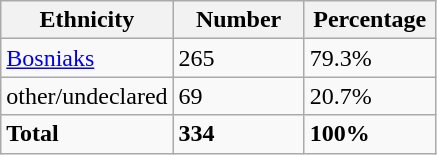<table class="wikitable">
<tr>
<th width="100px">Ethnicity</th>
<th width="80px">Number</th>
<th width="80px">Percentage</th>
</tr>
<tr>
<td><a href='#'>Bosniaks</a></td>
<td>265</td>
<td>79.3%</td>
</tr>
<tr>
<td>other/undeclared</td>
<td>69</td>
<td>20.7%</td>
</tr>
<tr>
<td><strong>Total</strong></td>
<td><strong>334</strong></td>
<td><strong>100%</strong></td>
</tr>
</table>
